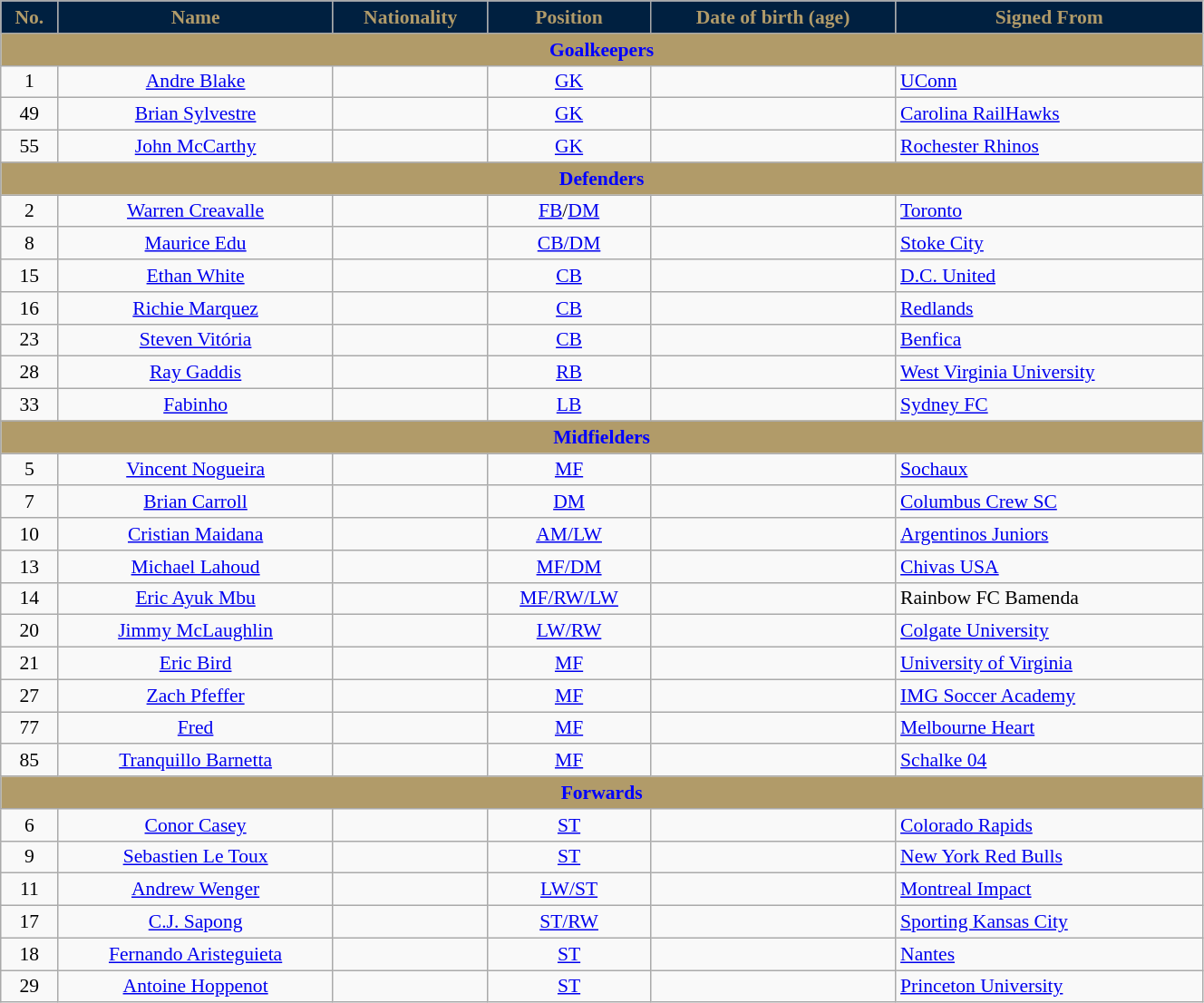<table class="wikitable"  style="text-align:center; font-size:90%; width:70%;">
<tr>
<th style="background:#002040; color:#B19B69;" scope="col">No.</th>
<th style="background:#002040; color:#B19B69; text-align:center;">Name</th>
<th style="background:#002040; color:#B19B69; text-align:center;">Nationality</th>
<th style="background:#002040; color:#B19B69; text-align:center;">Position</th>
<th style="background:#002040; color:#B19B69; text-align:center;">Date of birth (age)</th>
<th style="background:#002040; color:#B19B69; text-align:center;">Signed From</th>
</tr>
<tr>
<th colspan="6"  style="background:#B19B69; color:blue; text-align:center;">Goalkeepers</th>
</tr>
<tr>
<td>1</td>
<td><a href='#'>Andre Blake</a></td>
<td></td>
<td><a href='#'>GK</a></td>
<td></td>
<td align="left"> <a href='#'>UConn</a></td>
</tr>
<tr>
<td>49</td>
<td><a href='#'>Brian Sylvestre</a></td>
<td></td>
<td><a href='#'>GK</a></td>
<td></td>
<td align="left"> <a href='#'>Carolina RailHawks</a></td>
</tr>
<tr>
<td>55</td>
<td><a href='#'>John McCarthy</a></td>
<td></td>
<td><a href='#'>GK</a></td>
<td></td>
<td align="left"> <a href='#'>Rochester Rhinos</a></td>
</tr>
<tr>
<th colspan="6"  style="background:#B19B69; color:blue; text-align:center;">Defenders</th>
</tr>
<tr>
<td>2</td>
<td><a href='#'>Warren Creavalle</a></td>
<td></td>
<td><a href='#'>FB</a>/<a href='#'>DM</a></td>
<td></td>
<td align="left"> <a href='#'>Toronto</a></td>
</tr>
<tr>
<td>8</td>
<td><a href='#'>Maurice Edu</a></td>
<td></td>
<td><a href='#'>CB/DM</a></td>
<td></td>
<td align="left"> <a href='#'>Stoke City</a></td>
</tr>
<tr>
<td>15</td>
<td><a href='#'>Ethan White</a></td>
<td></td>
<td><a href='#'>CB</a></td>
<td></td>
<td align="left"> <a href='#'>D.C. United</a></td>
</tr>
<tr>
<td>16</td>
<td><a href='#'>Richie Marquez</a></td>
<td></td>
<td><a href='#'>CB</a></td>
<td></td>
<td align="left"> <a href='#'>Redlands</a></td>
</tr>
<tr>
<td>23</td>
<td><a href='#'>Steven Vitória</a></td>
<td></td>
<td><a href='#'>CB</a></td>
<td></td>
<td align="left"> <a href='#'>Benfica</a></td>
</tr>
<tr>
<td>28</td>
<td><a href='#'>Ray Gaddis</a></td>
<td></td>
<td><a href='#'>RB</a></td>
<td></td>
<td align="left"> <a href='#'>West Virginia University</a></td>
</tr>
<tr>
<td>33</td>
<td><a href='#'>Fabinho</a></td>
<td></td>
<td><a href='#'>LB</a></td>
<td></td>
<td align="left"> <a href='#'>Sydney FC</a></td>
</tr>
<tr>
<th colspan="6"  style="background:#B19B69; color:blue; text-align:center;">Midfielders</th>
</tr>
<tr>
<td>5</td>
<td><a href='#'>Vincent Nogueira</a></td>
<td></td>
<td><a href='#'>MF</a></td>
<td></td>
<td align="left"> <a href='#'>Sochaux</a></td>
</tr>
<tr>
<td>7</td>
<td><a href='#'>Brian Carroll</a></td>
<td></td>
<td><a href='#'>DM</a></td>
<td></td>
<td align="left"> <a href='#'>Columbus Crew SC</a></td>
</tr>
<tr>
<td>10</td>
<td><a href='#'>Cristian Maidana</a></td>
<td></td>
<td><a href='#'>AM/LW</a></td>
<td></td>
<td align="left"> <a href='#'>Argentinos Juniors</a></td>
</tr>
<tr>
<td>13</td>
<td><a href='#'>Michael Lahoud</a></td>
<td></td>
<td><a href='#'>MF/DM</a></td>
<td></td>
<td align="left"> <a href='#'>Chivas USA</a></td>
</tr>
<tr>
<td>14</td>
<td><a href='#'>Eric Ayuk Mbu</a></td>
<td></td>
<td><a href='#'>MF/RW/LW</a></td>
<td></td>
<td align="left"> Rainbow FC Bamenda</td>
</tr>
<tr>
<td>20</td>
<td><a href='#'>Jimmy McLaughlin</a></td>
<td></td>
<td><a href='#'>LW/RW</a></td>
<td></td>
<td align="left"> <a href='#'>Colgate University</a></td>
</tr>
<tr>
<td>21</td>
<td><a href='#'>Eric Bird</a></td>
<td></td>
<td><a href='#'>MF</a></td>
<td></td>
<td align="left"> <a href='#'>University of Virginia</a></td>
</tr>
<tr>
<td>27</td>
<td><a href='#'>Zach Pfeffer</a></td>
<td></td>
<td><a href='#'>MF</a></td>
<td></td>
<td align="left"> <a href='#'>IMG Soccer Academy</a></td>
</tr>
<tr>
<td>77</td>
<td><a href='#'>Fred</a></td>
<td></td>
<td><a href='#'>MF</a></td>
<td></td>
<td align="left"> <a href='#'>Melbourne Heart</a></td>
</tr>
<tr>
<td>85</td>
<td><a href='#'>Tranquillo Barnetta</a></td>
<td></td>
<td><a href='#'>MF</a></td>
<td></td>
<td align="left"> <a href='#'>Schalke 04</a></td>
</tr>
<tr>
<th colspan="6"  style="background:#B19B69; color:blue; text-align:center;">Forwards</th>
</tr>
<tr>
<td>6</td>
<td><a href='#'>Conor Casey</a></td>
<td></td>
<td><a href='#'>ST</a></td>
<td></td>
<td align="left"> <a href='#'>Colorado Rapids</a></td>
</tr>
<tr>
<td>9</td>
<td><a href='#'>Sebastien Le Toux</a></td>
<td></td>
<td><a href='#'>ST</a></td>
<td></td>
<td align="left"> <a href='#'>New York Red Bulls</a></td>
</tr>
<tr>
<td>11</td>
<td><a href='#'>Andrew Wenger</a></td>
<td></td>
<td><a href='#'>LW/ST</a></td>
<td></td>
<td align="left"> <a href='#'>Montreal Impact</a></td>
</tr>
<tr>
<td>17</td>
<td><a href='#'>C.J. Sapong</a></td>
<td></td>
<td><a href='#'>ST/RW</a></td>
<td></td>
<td align="left"> <a href='#'>Sporting Kansas City</a></td>
</tr>
<tr>
<td>18</td>
<td><a href='#'>Fernando Aristeguieta</a></td>
<td></td>
<td><a href='#'>ST</a></td>
<td></td>
<td align="left"> <a href='#'>Nantes</a></td>
</tr>
<tr>
<td>29</td>
<td><a href='#'>Antoine Hoppenot</a></td>
<td></td>
<td><a href='#'>ST</a></td>
<td></td>
<td align="left"> <a href='#'>Princeton University</a></td>
</tr>
</table>
